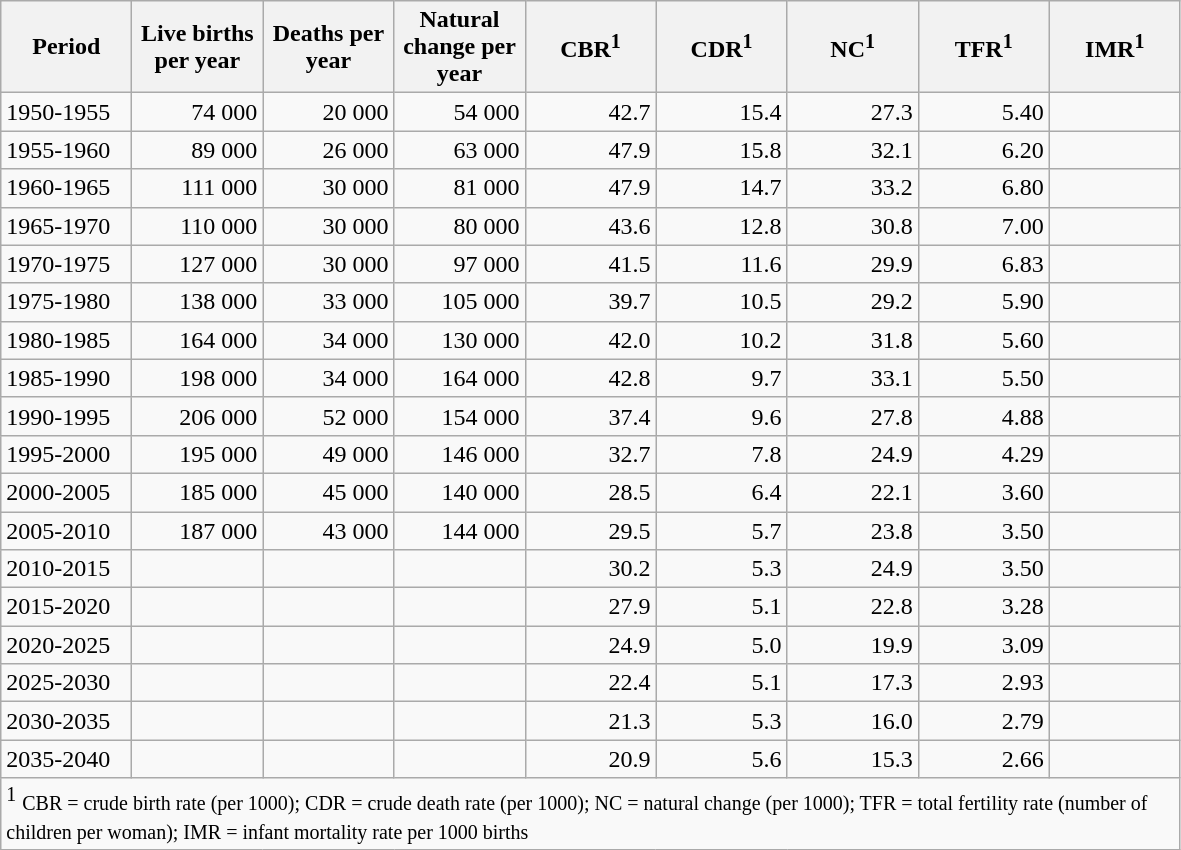<table class="wikitable">
<tr>
<th width="80pt">Period</th>
<th width="80pt">Live births per year</th>
<th width="80pt">Deaths per year</th>
<th width="80pt">Natural change per year</th>
<th width="80pt">CBR<sup>1</sup></th>
<th width="80pt">CDR<sup>1</sup></th>
<th width="80pt">NC<sup>1</sup></th>
<th width="80pt">TFR<sup>1</sup></th>
<th width="80pt">IMR<sup>1</sup></th>
</tr>
<tr>
<td>1950-1955</td>
<td align="right">74 000</td>
<td align="right">20 000</td>
<td align="right">54 000</td>
<td align="right">42.7</td>
<td align="right">15.4</td>
<td align="right">27.3</td>
<td align="right">5.40</td>
<td align="right"></td>
</tr>
<tr>
<td>1955-1960</td>
<td align="right">89 000</td>
<td align="right">26 000</td>
<td align="right">63 000</td>
<td align="right">47.9</td>
<td align="right">15.8</td>
<td align="right">32.1</td>
<td align="right">6.20</td>
<td align="right"></td>
</tr>
<tr>
<td>1960-1965</td>
<td align="right">111 000</td>
<td align="right">30 000</td>
<td align="right">81 000</td>
<td align="right">47.9</td>
<td align="right">14.7</td>
<td align="right">33.2</td>
<td align="right">6.80</td>
<td align="right"></td>
</tr>
<tr>
<td>1965-1970</td>
<td align="right">110 000</td>
<td align="right">30 000</td>
<td align="right">80 000</td>
<td align="right">43.6</td>
<td align="right">12.8</td>
<td align="right">30.8</td>
<td align="right">7.00</td>
<td align="right"></td>
</tr>
<tr>
<td>1970-1975</td>
<td align="right">127 000</td>
<td align="right">30 000</td>
<td align="right">97 000</td>
<td align="right">41.5</td>
<td align="right">11.6</td>
<td align="right">29.9</td>
<td align="right">6.83</td>
<td align="right"></td>
</tr>
<tr>
<td>1975-1980</td>
<td align="right">138 000</td>
<td align="right">33 000</td>
<td align="right">105 000</td>
<td align="right">39.7</td>
<td align="right">10.5</td>
<td align="right">29.2</td>
<td align="right">5.90</td>
<td align="right"></td>
</tr>
<tr>
<td>1980-1985</td>
<td align="right">164 000</td>
<td align="right">34 000</td>
<td align="right">130 000</td>
<td align="right">42.0</td>
<td align="right">10.2</td>
<td align="right">31.8</td>
<td align="right">5.60</td>
<td align="right"></td>
</tr>
<tr>
<td>1985-1990</td>
<td align="right">198 000</td>
<td align="right">34 000</td>
<td align="right">164 000</td>
<td align="right">42.8</td>
<td align="right">9.7</td>
<td align="right">33.1</td>
<td align="right">5.50</td>
<td align="right"></td>
</tr>
<tr>
<td>1990-1995</td>
<td align="right">206 000</td>
<td align="right">52 000</td>
<td align="right">154 000</td>
<td align="right">37.4</td>
<td align="right">9.6</td>
<td align="right">27.8</td>
<td align="right">4.88</td>
<td align="right"></td>
</tr>
<tr>
<td>1995-2000</td>
<td align="right">195 000</td>
<td align="right">49 000</td>
<td align="right">146 000</td>
<td align="right">32.7</td>
<td align="right">7.8</td>
<td align="right">24.9</td>
<td align="right">4.29</td>
<td align="right"></td>
</tr>
<tr>
<td>2000-2005</td>
<td align="right">185 000</td>
<td align="right">45 000</td>
<td align="right">140 000</td>
<td align="right">28.5</td>
<td align="right">6.4</td>
<td align="right">22.1</td>
<td align="right">3.60</td>
<td align="right"></td>
</tr>
<tr>
<td>2005-2010</td>
<td align="right">187 000</td>
<td align="right">43 000</td>
<td align="right">144 000</td>
<td align="right">29.5</td>
<td align="right">5.7</td>
<td align="right">23.8</td>
<td align="right">3.50</td>
<td align="right"></td>
</tr>
<tr>
<td>2010-2015</td>
<td align="right"></td>
<td align="right"></td>
<td align="right"></td>
<td align="right">30.2</td>
<td align="right">5.3</td>
<td align="right">24.9</td>
<td align="right">3.50</td>
<td align="right"></td>
</tr>
<tr>
<td>2015-2020</td>
<td align="right"></td>
<td align="right"></td>
<td align="right"></td>
<td align="right">27.9</td>
<td align="right">5.1</td>
<td align="right">22.8</td>
<td align="right">3.28</td>
<td align="right"></td>
</tr>
<tr>
<td>2020-2025</td>
<td align="right"></td>
<td align="right"></td>
<td align="right"></td>
<td align="right">24.9</td>
<td align="right">5.0</td>
<td align="right">19.9</td>
<td align="right">3.09</td>
<td align="right"></td>
</tr>
<tr>
<td>2025-2030</td>
<td align="right"></td>
<td align="right"></td>
<td align="right"></td>
<td align="right">22.4</td>
<td align="right">5.1</td>
<td align="right">17.3</td>
<td align="right">2.93</td>
<td align="right"></td>
</tr>
<tr>
<td>2030-2035</td>
<td align="right"></td>
<td align="right"></td>
<td align="right"></td>
<td align="right">21.3</td>
<td align="right">5.3</td>
<td align="right">16.0</td>
<td align="right">2.79</td>
<td align="right"></td>
</tr>
<tr>
<td>2035-2040</td>
<td align="right"></td>
<td align="right"></td>
<td align="right"></td>
<td align="right">20.9</td>
<td align="right">5.6</td>
<td align="right">15.3</td>
<td align="right">2.66</td>
<td align="right"></td>
</tr>
<tr>
<td colspan="9"><sup>1</sup> <small>CBR = crude birth rate (per 1000); CDR = crude death rate (per 1000); NC = natural change (per 1000); TFR = total fertility rate (number of children per woman); IMR = infant mortality rate per 1000 births</small></td>
</tr>
</table>
